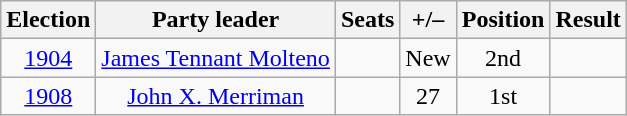<table class=wikitable style=text-align:center>
<tr>
<th>Election</th>
<th>Party leader</th>
<th>Seats</th>
<th>+/–</th>
<th>Position</th>
<th><strong>Result</strong></th>
</tr>
<tr>
<td><a href='#'>1904</a></td>
<td rowspan="1"><a href='#'>James Tennant Molteno</a></td>
<td></td>
<td>New</td>
<td> 2nd</td>
<td></td>
</tr>
<tr>
<td><a href='#'>1908</a></td>
<td rowspan="1"><a href='#'>John X. Merriman</a></td>
<td></td>
<td> 27</td>
<td> 1st</td>
<td></td>
</tr>
</table>
